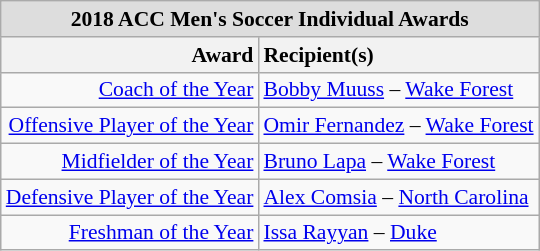<table class="wikitable" style="white-space:nowrap; font-size:90%;">
<tr>
<td colspan="7" style="text-align:center; background:#ddd;"><strong>2018 ACC Men's Soccer Individual Awards</strong></td>
</tr>
<tr>
<th style="text-align:right;">Award</th>
<th style="text-align:left;">Recipient(s)</th>
</tr>
<tr>
<td style="text-align:right;"><a href='#'>Coach of the Year</a></td>
<td style="text-align:left;"><a href='#'>Bobby Muuss</a> – <a href='#'>Wake Forest</a></td>
</tr>
<tr>
<td style="text-align:right;"><a href='#'>Offensive Player of the Year</a></td>
<td style="text-align:left;"><a href='#'>Omir Fernandez</a> – <a href='#'>Wake Forest</a></td>
</tr>
<tr>
<td style="text-align:right;"><a href='#'>Midfielder of the Year</a></td>
<td style="text-align:left;"><a href='#'>Bruno Lapa</a> – <a href='#'>Wake Forest</a></td>
</tr>
<tr>
<td style="text-align:right;"><a href='#'>Defensive Player of the Year</a></td>
<td style="text-align:left;"><a href='#'>Alex Comsia</a> – <a href='#'>North Carolina</a></td>
</tr>
<tr>
<td style="text-align:right;"><a href='#'>Freshman of the Year</a></td>
<td style="text-align:left;"><a href='#'>Issa Rayyan</a> – <a href='#'>Duke</a></td>
</tr>
</table>
